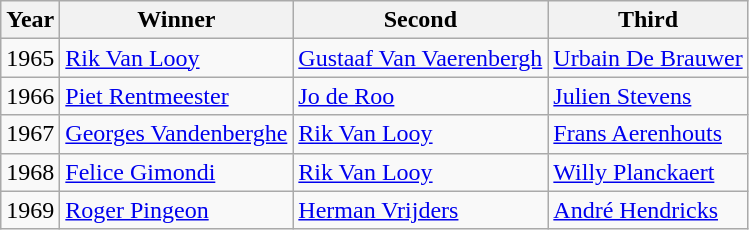<table class="wikitable">
<tr>
<th>Year</th>
<th>Winner</th>
<th>Second</th>
<th>Third</th>
</tr>
<tr>
<td>1965</td>
<td> <a href='#'>Rik Van Looy</a></td>
<td> <a href='#'>Gustaaf Van Vaerenbergh</a></td>
<td> <a href='#'>Urbain De Brauwer</a></td>
</tr>
<tr>
<td>1966</td>
<td> <a href='#'>Piet Rentmeester</a></td>
<td> <a href='#'>Jo de Roo</a></td>
<td> <a href='#'>Julien Stevens</a></td>
</tr>
<tr>
<td>1967</td>
<td> <a href='#'>Georges Vandenberghe</a></td>
<td> <a href='#'>Rik Van Looy</a></td>
<td> <a href='#'>Frans Aerenhouts</a></td>
</tr>
<tr>
<td>1968</td>
<td> <a href='#'>Felice Gimondi</a></td>
<td> <a href='#'>Rik Van Looy</a></td>
<td> <a href='#'>Willy Planckaert</a></td>
</tr>
<tr>
<td>1969</td>
<td> <a href='#'>Roger Pingeon</a></td>
<td> <a href='#'>Herman Vrijders</a></td>
<td> <a href='#'>André Hendricks</a></td>
</tr>
</table>
